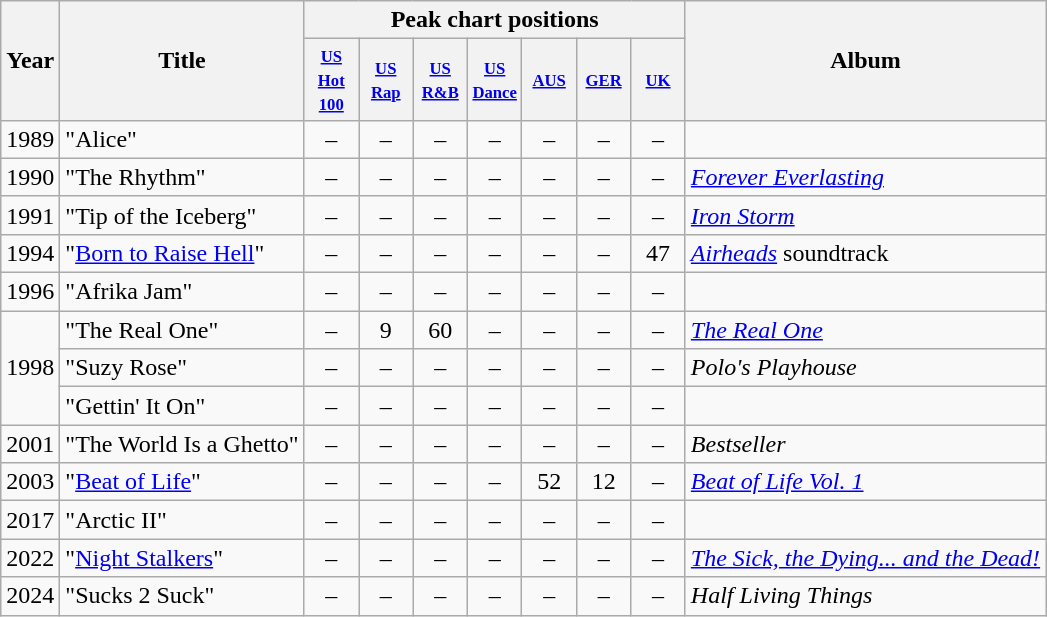<table class="wikitable" style=text-align:center;>
<tr>
<th rowspan="2">Year</th>
<th rowspan="2">Title</th>
<th colspan="7">Peak chart positions</th>
<th rowspan="2">Album</th>
</tr>
<tr style="font-size:smaller;">
<th width=30><small><a href='#'>US Hot 100</a></small><br></th>
<th width=30><small><a href='#'>US Rap</a></small></th>
<th width=30><small><a href='#'>US R&B</a></small><br></th>
<th width=30><small><a href='#'>US Dance</a></small><br></th>
<th width=30><small><a href='#'>AUS</a></small><br></th>
<th width=30><small><a href='#'>GER</a></small><br></th>
<th width=30><small><a href='#'>UK</a></small><br></th>
</tr>
<tr>
<td align=left>1989</td>
<td align=left>"Alice" <br></td>
<td>–</td>
<td>–</td>
<td>–</td>
<td>–</td>
<td>–</td>
<td>–</td>
<td>–</td>
<td></td>
</tr>
<tr>
<td align=left>1990</td>
<td align=left>"The Rhythm"<br></td>
<td>–</td>
<td>–</td>
<td>–</td>
<td>–</td>
<td>–</td>
<td>–</td>
<td>–</td>
<td align=left><em><a href='#'>Forever Everlasting</a></em></td>
</tr>
<tr>
<td align=left>1991</td>
<td align=left>"Tip of the Iceberg"<br></td>
<td>–</td>
<td>–</td>
<td>–</td>
<td>–</td>
<td>–</td>
<td>–</td>
<td>–</td>
<td align=left><em><a href='#'>Iron Storm</a></em></td>
</tr>
<tr>
<td align=left>1994</td>
<td align=left>"<a href='#'>Born to Raise Hell</a>"<br></td>
<td>–</td>
<td>–</td>
<td>–</td>
<td>–</td>
<td>–</td>
<td>–</td>
<td>47</td>
<td align=left><em><a href='#'>Airheads</a></em> soundtrack</td>
</tr>
<tr>
<td align=left>1996</td>
<td align=left>"Afrika Jam"<br></td>
<td>–</td>
<td>–</td>
<td>–</td>
<td>–</td>
<td>–</td>
<td>–</td>
<td>–</td>
<td></td>
</tr>
<tr>
<td rowspan="3">1998</td>
<td align=left>"The Real One"<br></td>
<td>–</td>
<td>9</td>
<td>60</td>
<td>–</td>
<td>–</td>
<td>–</td>
<td>–</td>
<td align=left><em><a href='#'>The Real One</a></em></td>
</tr>
<tr>
<td align=left>"Suzy Rose"<br></td>
<td>–</td>
<td>–</td>
<td>–</td>
<td>–</td>
<td>–</td>
<td>–</td>
<td>–</td>
<td align=left><em>Polo's Playhouse</em></td>
</tr>
<tr>
<td align=left>"Gettin' It On"<br></td>
<td>–</td>
<td>–</td>
<td>–</td>
<td>–</td>
<td>–</td>
<td>–</td>
<td>–</td>
<td></td>
</tr>
<tr>
<td align=left>2001</td>
<td align=left>"The World Is a Ghetto"<br></td>
<td>–</td>
<td>–</td>
<td>–</td>
<td>–</td>
<td>–</td>
<td>–</td>
<td>–</td>
<td align=left><em>Bestseller</em></td>
</tr>
<tr>
<td align=left>2003</td>
<td align=left>"<a href='#'>Beat of Life</a>"<br></td>
<td>–</td>
<td>–</td>
<td>–</td>
<td>–</td>
<td>52</td>
<td>12</td>
<td>–</td>
<td align=left><em><a href='#'>Beat of Life Vol. 1</a></em></td>
</tr>
<tr>
<td align=left>2017</td>
<td align=left>"Arctic II" <br></td>
<td>–</td>
<td>–</td>
<td>–</td>
<td>–</td>
<td>–</td>
<td>–</td>
<td>–</td>
<td align=left></td>
</tr>
<tr>
<td align=left>2022</td>
<td align=left>"<a href='#'>Night Stalkers</a>" <br></td>
<td>–</td>
<td>–</td>
<td>–</td>
<td>–</td>
<td>–</td>
<td>–</td>
<td>–</td>
<td align=left><em><a href='#'>The Sick, the Dying... and the Dead!</a></em></td>
</tr>
<tr>
<td align=left>2024</td>
<td align=left>"Sucks 2 Suck" <br></td>
<td>–</td>
<td>–</td>
<td>–</td>
<td>–</td>
<td>–</td>
<td>–</td>
<td>–</td>
<td align=left><em>Half Living Things</em></td>
</tr>
</table>
